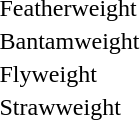<table>
<tr>
<td>Featherweight</td>
<td></td>
<td></td>
<td></td>
<td></td>
</tr>
<tr>
<td>Bantamweight</td>
<td></td>
<td></td>
<td></td>
<td></td>
</tr>
<tr>
<td>Flyweight</td>
<td></td>
<td></td>
<td></td>
<td></td>
</tr>
<tr>
<td>Strawweight</td>
<td></td>
<td></td>
<td></td>
<td></td>
</tr>
</table>
